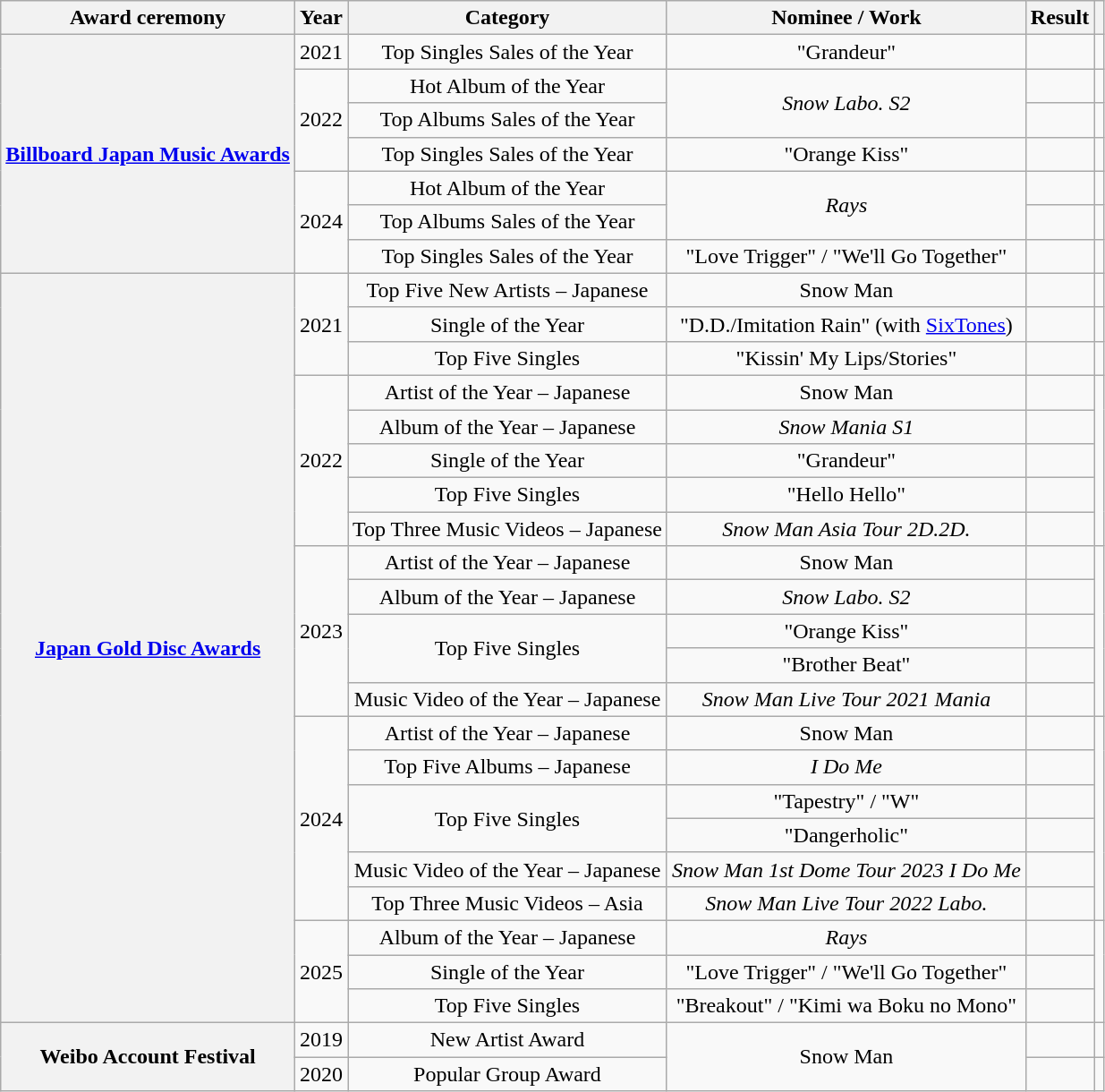<table class="wikitable plainrowheaders sortable" style="text-align:center;">
<tr>
<th scope="col">Award ceremony</th>
<th scope="col">Year</th>
<th scope="col">Category</th>
<th scope="col">Nominee / Work</th>
<th scope="col">Result</th>
<th scope="col" class="unsortable"></th>
</tr>
<tr>
<th rowspan="7" scope="row"><a href='#'>Billboard Japan Music Awards</a></th>
<td>2021</td>
<td>Top Singles Sales of the Year</td>
<td>"Grandeur"</td>
<td></td>
<td></td>
</tr>
<tr>
<td rowspan="3">2022</td>
<td>Hot Album of the Year</td>
<td rowspan="2"><em>Snow Labo. S2</em></td>
<td></td>
<td></td>
</tr>
<tr>
<td>Top Albums Sales of the Year</td>
<td></td>
<td></td>
</tr>
<tr>
<td>Top Singles Sales of the Year</td>
<td>"Orange Kiss"</td>
<td></td>
<td></td>
</tr>
<tr>
<td rowspan="3">2024</td>
<td>Hot Album of the Year</td>
<td rowspan="2"><em>Rays</em></td>
<td></td>
<td></td>
</tr>
<tr>
<td>Top Albums Sales of the Year</td>
<td></td>
<td></td>
</tr>
<tr>
<td>Top Singles Sales of the Year</td>
<td>"Love Trigger" / "We'll Go Together"</td>
<td></td>
<td></td>
</tr>
<tr>
<th rowspan="22" scope="row"><a href='#'>Japan Gold Disc Awards</a></th>
<td rowspan="3">2021</td>
<td>Top Five New Artists – Japanese</td>
<td>Snow Man</td>
<td></td>
<td></td>
</tr>
<tr>
<td>Single of the Year</td>
<td>"D.D./Imitation Rain" (with <a href='#'>SixTones</a>)</td>
<td></td>
<td></td>
</tr>
<tr>
<td>Top Five Singles</td>
<td>"Kissin' My Lips/Stories"</td>
<td></td>
<td></td>
</tr>
<tr>
<td rowspan="5">2022</td>
<td>Artist of the Year – Japanese</td>
<td>Snow Man</td>
<td></td>
<td rowspan="5"></td>
</tr>
<tr>
<td>Album of the Year – Japanese</td>
<td><em>Snow Mania S1</em></td>
<td></td>
</tr>
<tr>
<td>Single of the Year</td>
<td>"Grandeur"</td>
<td></td>
</tr>
<tr>
<td>Top Five Singles</td>
<td>"Hello Hello"</td>
<td></td>
</tr>
<tr>
<td>Top Three Music Videos – Japanese</td>
<td><em>Snow Man Asia Tour 2D.2D.</em></td>
<td></td>
</tr>
<tr>
<td rowspan="5">2023</td>
<td>Artist of the Year – Japanese</td>
<td>Snow Man</td>
<td></td>
<td rowspan="5"></td>
</tr>
<tr>
<td>Album of the Year – Japanese</td>
<td><em>Snow Labo. S2</em></td>
<td></td>
</tr>
<tr>
<td rowspan="2">Top Five Singles</td>
<td>"Orange Kiss"</td>
<td></td>
</tr>
<tr>
<td>"Brother Beat"</td>
<td></td>
</tr>
<tr>
<td>Music Video of the Year – Japanese</td>
<td><em>Snow Man Live Tour 2021 Mania</em></td>
<td></td>
</tr>
<tr>
<td rowspan="6">2024</td>
<td>Artist of the Year – Japanese</td>
<td>Snow Man</td>
<td></td>
<td rowspan="6"></td>
</tr>
<tr>
<td>Top Five Albums – Japanese</td>
<td><em>I Do Me</em></td>
<td></td>
</tr>
<tr>
<td rowspan="2">Top Five Singles</td>
<td>"Tapestry" / "W"</td>
<td></td>
</tr>
<tr>
<td>"Dangerholic"</td>
<td></td>
</tr>
<tr>
<td>Music Video of the Year – Japanese</td>
<td><em>Snow Man 1st Dome Tour 2023 I Do Me</em></td>
<td></td>
</tr>
<tr>
<td>Top Three Music Videos – Asia</td>
<td><em>Snow Man Live Tour 2022 Labo.</em></td>
<td></td>
</tr>
<tr>
<td rowspan="3">2025</td>
<td>Album of the Year – Japanese</td>
<td><em>Rays</em></td>
<td></td>
<td rowspan="3"></td>
</tr>
<tr>
<td>Single of the Year</td>
<td>"Love Trigger" / "We'll Go Together"</td>
<td></td>
</tr>
<tr>
<td>Top Five Singles</td>
<td>"Breakout" / "Kimi wa Boku no Mono"</td>
<td></td>
</tr>
<tr>
<th rowspan="2" scope="row">Weibo Account Festival</th>
<td>2019</td>
<td>New Artist Award</td>
<td rowspan="2">Snow Man</td>
<td></td>
<td></td>
</tr>
<tr>
<td>2020</td>
<td>Popular Group Award</td>
<td></td>
<td></td>
</tr>
</table>
